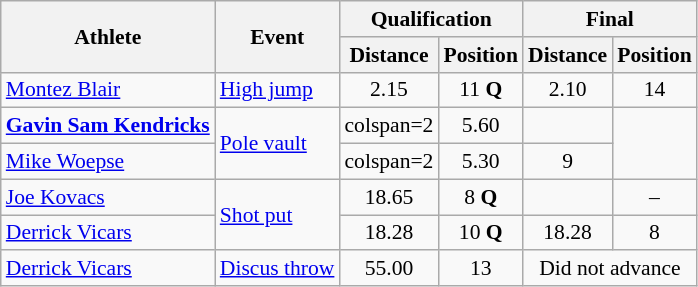<table class=wikitable style="font-size:90%">
<tr>
<th rowspan=2>Athlete</th>
<th rowspan=2>Event</th>
<th colspan=2>Qualification</th>
<th colspan=2>Final</th>
</tr>
<tr>
<th>Distance</th>
<th>Position</th>
<th>Distance</th>
<th>Position</th>
</tr>
<tr align=center>
<td align=left><a href='#'>Montez Blair</a></td>
<td align=left><a href='#'>High jump</a></td>
<td>2.15</td>
<td>11 <strong>Q</strong></td>
<td>2.10</td>
<td>14</td>
</tr>
<tr align=center>
<td align=left><strong><a href='#'>Gavin Sam Kendricks</a></strong></td>
<td align=left rowspan=2><a href='#'>Pole vault</a></td>
<td>colspan=2 </td>
<td>5.60</td>
<td></td>
</tr>
<tr align=center>
<td align=left><a href='#'>Mike Woepse</a></td>
<td>colspan=2 </td>
<td>5.30</td>
<td>9</td>
</tr>
<tr align=center>
<td align=left><a href='#'>Joe Kovacs</a></td>
<td align=left rowspan=2><a href='#'>Shot put</a></td>
<td>18.65</td>
<td>8 <strong>Q</strong></td>
<td></td>
<td>–</td>
</tr>
<tr align=center>
<td align=left><a href='#'>Derrick Vicars</a></td>
<td>18.28</td>
<td>10 <strong>Q</strong></td>
<td>18.28</td>
<td>8</td>
</tr>
<tr align=center>
<td align=left><a href='#'>Derrick Vicars</a></td>
<td align=left><a href='#'>Discus throw</a></td>
<td>55.00</td>
<td>13</td>
<td colspan=2 align=center>Did not advance</td>
</tr>
</table>
